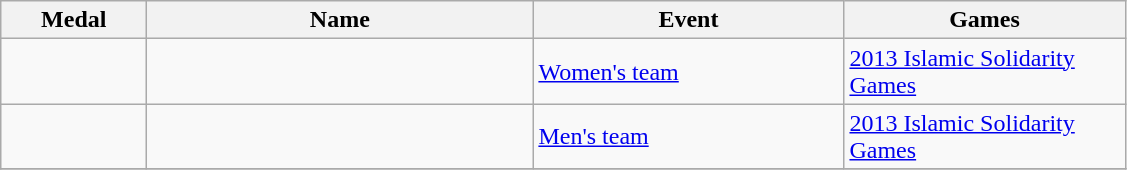<table class="wikitable sortable" style="font-size:100%">
<tr>
<th width="90">Medal</th>
<th width="250">Name</th>
<th width="200">Event</th>
<th width="180">Games</th>
</tr>
<tr>
<td></td>
<td></td>
<td><a href='#'>Women's team</a></td>
<td><a href='#'>2013 Islamic Solidarity Games</a></td>
</tr>
<tr>
<td></td>
<td></td>
<td><a href='#'>Men's team</a></td>
<td><a href='#'>2013 Islamic Solidarity Games</a></td>
</tr>
<tr>
</tr>
</table>
